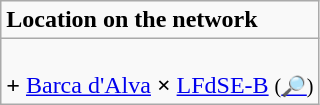<table role="presentation" class="wikitable mw-collapsible mw-collapsed floatright">
<tr>
<td><strong>Location on the network</strong></td>
</tr>
<tr>
<td><br><span><strong>+</strong> <a href='#'>Barca d'Alva</a></span> <span><strong>×</strong> <a href='#'>LFdSE-B</a></span> <small>(<a href='#'>🔎</a>)</small></td>
</tr>
</table>
